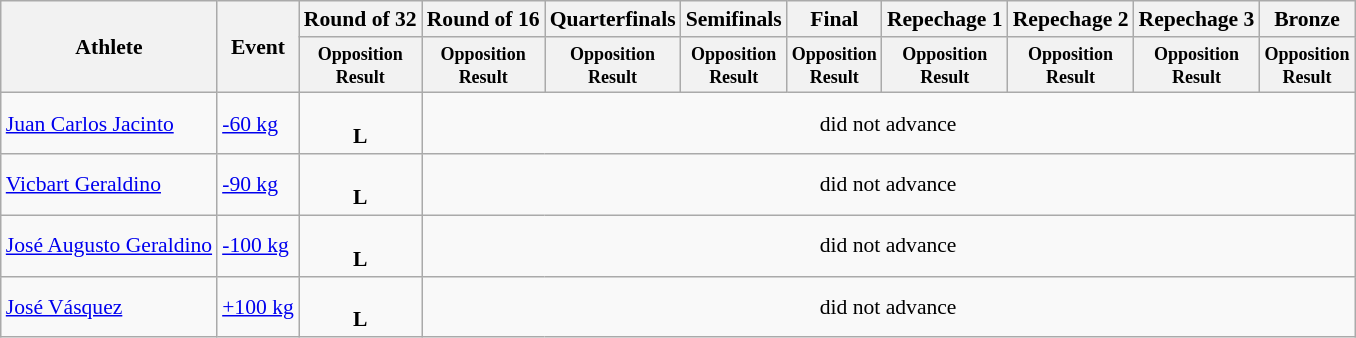<table class="wikitable" style="font-size:90%">
<tr>
<th rowspan="2">Athlete</th>
<th rowspan="2">Event</th>
<th>Round of 32</th>
<th>Round of 16</th>
<th>Quarterfinals</th>
<th>Semifinals</th>
<th>Final</th>
<th>Repechage 1</th>
<th>Repechage 2</th>
<th>Repechage 3</th>
<th>Bronze</th>
</tr>
<tr>
<th style="line-height:1em"><small>Opposition<br>Result</small></th>
<th style="line-height:1em"><small>Opposition<br>Result</small></th>
<th style="line-height:1em"><small>Opposition<br>Result</small></th>
<th style="line-height:1em"><small>Opposition<br>Result</small></th>
<th style="line-height:1em"><small>Opposition<br>Result</small></th>
<th style="line-height:1em"><small>Opposition<br>Result</small></th>
<th style="line-height:1em"><small>Opposition<br>Result</small></th>
<th style="line-height:1em"><small>Opposition<br>Result</small></th>
<th style="line-height:1em"><small>Opposition<br>Result</small></th>
</tr>
<tr>
<td><a href='#'>Juan Carlos Jacinto</a></td>
<td><a href='#'>-60 kg</a></td>
<td align="center"><br><strong>L</strong></td>
<td align="center" colspan=8>did not advance</td>
</tr>
<tr>
<td><a href='#'>Vicbart Geraldino</a></td>
<td><a href='#'>-90 kg</a></td>
<td align="center"><br><strong>L</strong></td>
<td align="center" colspan=8>did not advance</td>
</tr>
<tr>
<td><a href='#'>José Augusto Geraldino</a></td>
<td><a href='#'>-100 kg</a></td>
<td align="center"><br><strong>L</strong></td>
<td align="center" colspan=8>did not advance</td>
</tr>
<tr>
<td><a href='#'>José Vásquez</a></td>
<td><a href='#'>+100 kg</a></td>
<td align="center"><br><strong>L</strong></td>
<td align="center" colspan=8>did not advance</td>
</tr>
</table>
